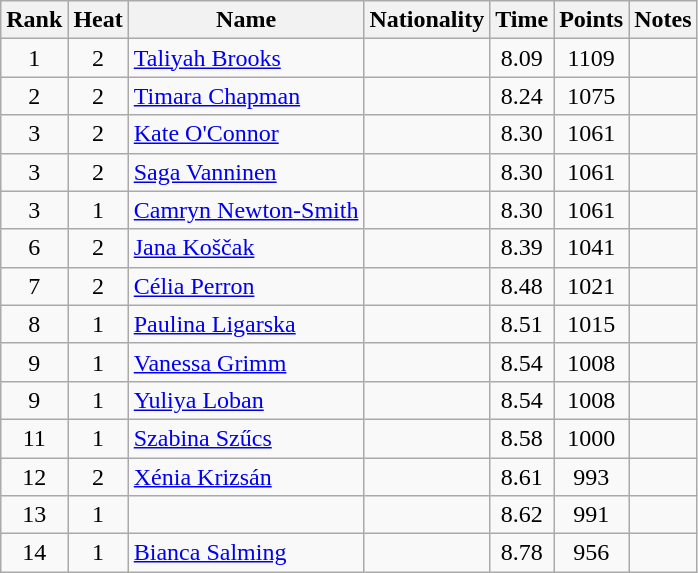<table class="wikitable sortable" style="text-align:center">
<tr>
<th>Rank</th>
<th>Heat</th>
<th>Name</th>
<th>Nationality</th>
<th>Time</th>
<th>Points</th>
<th>Notes</th>
</tr>
<tr>
<td>1</td>
<td>2</td>
<td align="left"><a href='#'>Taliyah Brooks</a></td>
<td align="left"></td>
<td>8.09</td>
<td>1109</td>
<td></td>
</tr>
<tr>
<td>2</td>
<td>2</td>
<td align="left"><a href='#'>Timara Chapman</a></td>
<td align="left"></td>
<td>8.24</td>
<td>1075</td>
<td></td>
</tr>
<tr>
<td>3</td>
<td>2</td>
<td align="left"><a href='#'>Kate O'Connor</a></td>
<td align="left"></td>
<td>8.30</td>
<td>1061</td>
<td></td>
</tr>
<tr>
<td>3</td>
<td>2</td>
<td align="left"><a href='#'>Saga Vanninen</a></td>
<td align="left"></td>
<td>8.30</td>
<td>1061</td>
<td></td>
</tr>
<tr>
<td>3</td>
<td>1</td>
<td align="left"><a href='#'>Camryn Newton-Smith</a></td>
<td align="left"></td>
<td>8.30</td>
<td>1061</td>
<td></td>
</tr>
<tr>
<td>6</td>
<td>2</td>
<td align="left"><a href='#'>Jana Koščak</a></td>
<td align="left"></td>
<td>8.39</td>
<td>1041</td>
<td></td>
</tr>
<tr>
<td>7</td>
<td>2</td>
<td align="left"><a href='#'>Célia Perron</a></td>
<td align="left"></td>
<td>8.48</td>
<td>1021</td>
<td></td>
</tr>
<tr>
<td>8</td>
<td>1</td>
<td align="left"><a href='#'>Paulina Ligarska</a></td>
<td align="left"></td>
<td>8.51</td>
<td>1015</td>
<td></td>
</tr>
<tr>
<td>9</td>
<td>1</td>
<td align="left"><a href='#'>Vanessa Grimm</a></td>
<td align="left"></td>
<td>8.54</td>
<td>1008</td>
<td></td>
</tr>
<tr>
<td>9</td>
<td>1</td>
<td align="left"><a href='#'>Yuliya Loban</a></td>
<td align="left"></td>
<td>8.54</td>
<td>1008</td>
<td></td>
</tr>
<tr>
<td>11</td>
<td>1</td>
<td align="left"><a href='#'>Szabina Szűcs</a></td>
<td align="left"></td>
<td>8.58</td>
<td>1000</td>
<td></td>
</tr>
<tr>
<td>12</td>
<td>2</td>
<td align="left"><a href='#'>Xénia Krizsán</a></td>
<td align="left"></td>
<td>8.61</td>
<td>993</td>
<td></td>
</tr>
<tr>
<td>13</td>
<td>1</td>
<td align="left"></td>
<td align="left"></td>
<td>8.62</td>
<td>991</td>
<td></td>
</tr>
<tr>
<td>14</td>
<td>1</td>
<td align="left"><a href='#'>Bianca Salming</a></td>
<td align="left"></td>
<td>8.78</td>
<td>956</td>
<td></td>
</tr>
</table>
